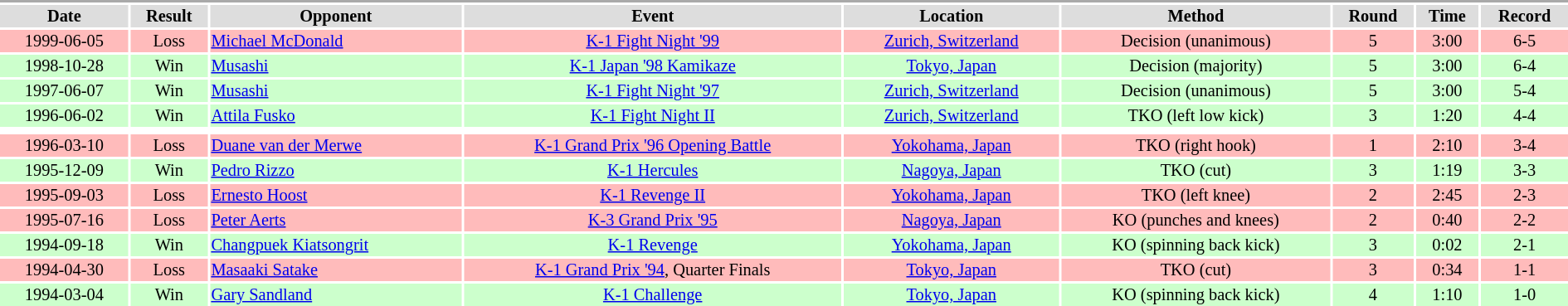<table class="toccolours"  style="width:100%; clear:both; margin:1.5em auto; font-size:85%; text-align:center;">
<tr>
<th colspan="9" style="background:darkGrey;"></th>
</tr>
<tr style="background:#ddd;">
<th>Date</th>
<th>Result</th>
<th>Opponent</th>
<th>Event</th>
<th>Location</th>
<th>Method</th>
<th>Round</th>
<th>Time</th>
<th>Record</th>
</tr>
<tr style="background:#fbb;">
<td>1999-06-05</td>
<td>Loss</td>
<td align=left> <a href='#'>Michael McDonald</a></td>
<td><a href='#'>K-1 Fight Night '99</a></td>
<td><a href='#'>Zurich, Switzerland</a></td>
<td>Decision (unanimous)</td>
<td>5</td>
<td>3:00</td>
<td>6-5</td>
</tr>
<tr style="background:#cfc;">
<td>1998-10-28</td>
<td>Win</td>
<td align=left> <a href='#'>Musashi</a></td>
<td><a href='#'>K-1 Japan '98 Kamikaze</a></td>
<td><a href='#'>Tokyo, Japan</a></td>
<td>Decision (majority)</td>
<td>5</td>
<td>3:00</td>
<td>6-4</td>
</tr>
<tr style="background:#cfc;">
<td>1997-06-07</td>
<td>Win</td>
<td align=left> <a href='#'>Musashi</a></td>
<td><a href='#'>K-1 Fight Night '97</a></td>
<td><a href='#'>Zurich, Switzerland</a></td>
<td>Decision (unanimous)</td>
<td>5</td>
<td>3:00</td>
<td>5-4</td>
</tr>
<tr style="background:#cfc;">
<td>1996-06-02</td>
<td>Win</td>
<td align=left> <a href='#'>Attila Fusko</a></td>
<td><a href='#'>K-1 Fight Night II</a></td>
<td><a href='#'>Zurich, Switzerland</a></td>
<td>TKO (left low kick)</td>
<td>3</td>
<td>1:20</td>
<td>4-4</td>
</tr>
<tr>
<th style=background:white colspan=9></th>
</tr>
<tr style="background:#fbb;">
<td>1996-03-10</td>
<td>Loss</td>
<td align=left> <a href='#'>Duane van der Merwe</a></td>
<td><a href='#'>K-1 Grand Prix '96 Opening Battle</a></td>
<td><a href='#'>Yokohama, Japan</a></td>
<td>TKO (right hook)</td>
<td>1</td>
<td>2:10</td>
<td>3-4</td>
</tr>
<tr style="background:#cfc;">
<td>1995-12-09</td>
<td>Win</td>
<td align=left> <a href='#'>Pedro Rizzo</a></td>
<td><a href='#'>K-1 Hercules</a></td>
<td><a href='#'>Nagoya, Japan</a></td>
<td>TKO (cut)</td>
<td>3</td>
<td>1:19</td>
<td>3-3</td>
</tr>
<tr style="background:#fbb;">
<td>1995-09-03</td>
<td>Loss</td>
<td align=left> <a href='#'>Ernesto Hoost</a></td>
<td><a href='#'>K-1 Revenge II</a></td>
<td><a href='#'>Yokohama, Japan</a></td>
<td>TKO (left knee)</td>
<td>2</td>
<td>2:45</td>
<td>2-3</td>
</tr>
<tr style="background:#fbb;">
<td>1995-07-16</td>
<td>Loss</td>
<td align=left> <a href='#'>Peter Aerts</a></td>
<td><a href='#'>K-3 Grand Prix '95</a></td>
<td><a href='#'>Nagoya, Japan</a></td>
<td>KO (punches and knees)</td>
<td>2</td>
<td>0:40</td>
<td>2-2</td>
</tr>
<tr style="background:#cfc;">
<td>1994-09-18</td>
<td>Win</td>
<td align=left> <a href='#'>Changpuek Kiatsongrit</a></td>
<td><a href='#'>K-1 Revenge</a></td>
<td><a href='#'>Yokohama, Japan</a></td>
<td>KO (spinning back kick)</td>
<td>3</td>
<td>0:02</td>
<td>2-1</td>
</tr>
<tr style="background:#fbb;">
<td>1994-04-30</td>
<td>Loss</td>
<td align=left> <a href='#'>Masaaki Satake</a></td>
<td><a href='#'>K-1 Grand Prix '94</a>, Quarter Finals</td>
<td><a href='#'>Tokyo, Japan</a></td>
<td>TKO (cut)</td>
<td>3</td>
<td>0:34</td>
<td>1-1</td>
</tr>
<tr style="background:#cfc;">
<td>1994-03-04</td>
<td>Win</td>
<td align=left> <a href='#'>Gary Sandland</a></td>
<td><a href='#'>K-1 Challenge</a></td>
<td><a href='#'>Tokyo, Japan</a></td>
<td>KO (spinning back kick)</td>
<td>4</td>
<td>1:10</td>
<td>1-0</td>
</tr>
</table>
